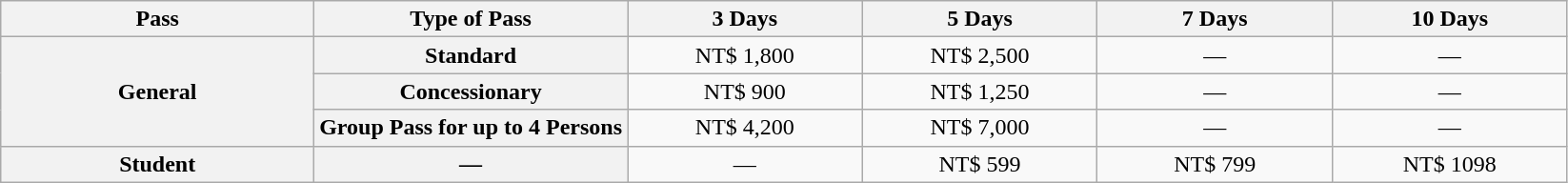<table class="wikitable">
<tr>
<th width="20%">Pass</th>
<th width="20%">Type of Pass</th>
<th>3 Days</th>
<th>5 Days</th>
<th>7 Days</th>
<th>10 Days</th>
</tr>
<tr>
<th rowspan="3" width="20%">General</th>
<th width="20%">Standard</th>
<td width="15%" align="center">NT$ 1,800</td>
<td width="15%" align="center">NT$ 2,500</td>
<td align="center" width="15%">—</td>
<td align="center" width="15%">—</td>
</tr>
<tr>
<th width="20%">Concessionary</th>
<td width="15%" align="center">NT$ 900</td>
<td width="15%" align="center">NT$ 1,250</td>
<td align="center" width="15%">—</td>
<td align="center" width="15%">—</td>
</tr>
<tr>
<th width="20%">Group Pass for up to 4 Persons</th>
<td width="15%" align="center">NT$ 4,200</td>
<td width="15%" align="center">NT$ 7,000</td>
<td align="center" width="15%">—</td>
<td align="center" width="15%">—</td>
</tr>
<tr>
<th width="20%">Student</th>
<th width="20%">—</th>
<td align="center" width="15%">—</td>
<td width="15%" align="center">NT$ 599</td>
<td width="15%" align="center">NT$ 799</td>
<td width="15%" align="center">NT$ 1098</td>
</tr>
</table>
